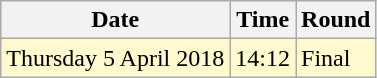<table class="wikitable">
<tr>
<th>Date</th>
<th>Time</th>
<th>Round</th>
</tr>
<tr>
<td style=background:lemonchiffon>Thursday 5 April 2018</td>
<td style=background:lemonchiffon>14:12</td>
<td style=background:lemonchiffon>Final</td>
</tr>
</table>
